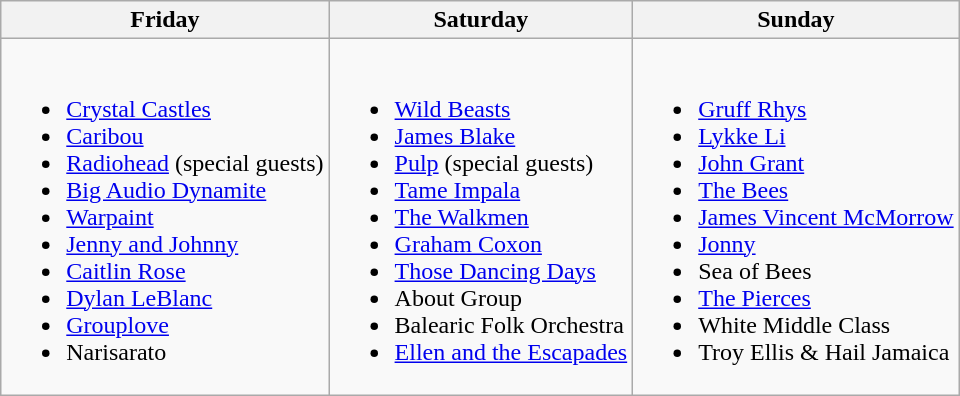<table class="wikitable">
<tr>
<th>Friday</th>
<th>Saturday</th>
<th>Sunday</th>
</tr>
<tr valign="top">
<td><br><ul><li><a href='#'>Crystal Castles</a></li><li><a href='#'>Caribou</a></li><li><a href='#'>Radiohead</a> (special guests)</li><li><a href='#'>Big Audio Dynamite</a></li><li><a href='#'>Warpaint</a></li><li><a href='#'>Jenny and Johnny</a></li><li><a href='#'>Caitlin Rose</a></li><li><a href='#'>Dylan LeBlanc</a></li><li><a href='#'>Grouplove</a></li><li>Narisarato</li></ul></td>
<td><br><ul><li><a href='#'>Wild Beasts</a></li><li><a href='#'>James Blake</a></li><li><a href='#'>Pulp</a> (special guests)</li><li><a href='#'>Tame Impala</a></li><li><a href='#'>The Walkmen</a></li><li><a href='#'>Graham Coxon</a></li><li><a href='#'>Those Dancing Days</a></li><li>About Group</li><li>Balearic Folk Orchestra</li><li><a href='#'>Ellen and the Escapades</a></li></ul></td>
<td><br><ul><li><a href='#'>Gruff Rhys</a></li><li><a href='#'>Lykke Li</a></li><li><a href='#'>John Grant</a></li><li><a href='#'>The Bees</a></li><li><a href='#'>James Vincent McMorrow</a></li><li><a href='#'>Jonny</a></li><li>Sea of Bees</li><li><a href='#'>The Pierces</a></li><li>White Middle Class</li><li>Troy Ellis & Hail Jamaica</li></ul></td>
</tr>
</table>
